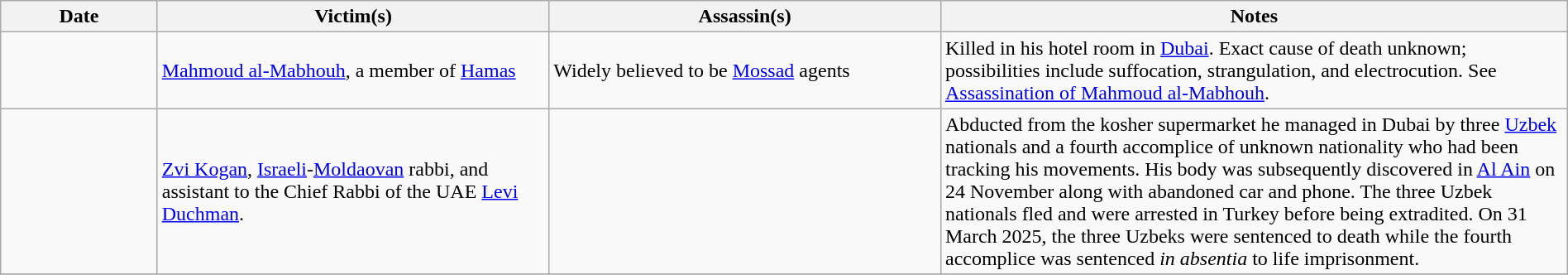<table class="wikitable"  style="width:100%">
<tr>
<th style="width:10%">Date</th>
<th style="width:25%">Victim(s)</th>
<th style="width:25%">Assassin(s)</th>
<th style="width:40%">Notes</th>
</tr>
<tr>
<td></td>
<td><a href='#'>Mahmoud al-Mabhouh</a>, a member of <a href='#'>Hamas</a></td>
<td>Widely believed to be <a href='#'>Mossad</a> agents</td>
<td>Killed in his hotel room in <a href='#'>Dubai</a>. Exact cause of death unknown; possibilities include suffocation, strangulation, and electrocution. See <a href='#'>Assassination of Mahmoud al-Mabhouh</a>.</td>
</tr>
<tr>
<td></td>
<td><a href='#'>Zvi Kogan</a>, <a href='#'>Israeli</a>-<a href='#'>Moldaovan</a> rabbi, and assistant to the Chief Rabbi of the UAE <a href='#'>Levi Duchman</a>.</td>
<td></td>
<td>Abducted from the kosher supermarket he managed in Dubai by three <a href='#'>Uzbek</a> nationals and a fourth accomplice of unknown nationality who had been tracking his movements. His body was subsequently discovered in <a href='#'>Al Ain</a> on 24 November along with abandoned car and phone. The three Uzbek nationals fled and were arrested in Turkey before being extradited. On 31 March 2025, the three Uzbeks were sentenced to death while the fourth accomplice was sentenced <em>in absentia</em> to life imprisonment.</td>
</tr>
<tr>
</tr>
</table>
